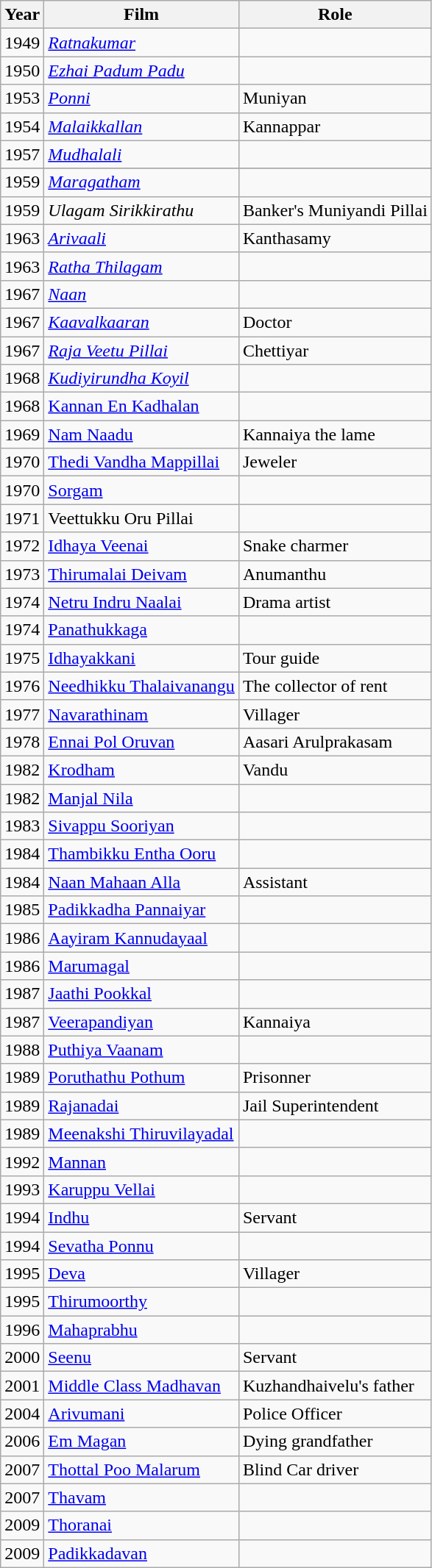<table class="wikitable sortable">
<tr>
<th>Year</th>
<th>Film</th>
<th>Role</th>
</tr>
<tr>
<td>1949</td>
<td><em><a href='#'>Ratnakumar</a></em></td>
<td></td>
</tr>
<tr>
<td>1950</td>
<td><em><a href='#'>Ezhai Padum Padu</a></em></td>
<td></td>
</tr>
<tr>
<td>1953</td>
<td><em><a href='#'>Ponni</a></em></td>
<td>Muniyan</td>
</tr>
<tr>
<td>1954</td>
<td><em><a href='#'>Malaikkallan</a></em></td>
<td>Kannappar</td>
</tr>
<tr>
<td>1957</td>
<td><em><a href='#'>Mudhalali</a></em></td>
<td></td>
</tr>
<tr>
</tr>
<tr 1958|| >
</tr>
<tr>
<td>1959</td>
<td><em><a href='#'>Maragatham</a></em></td>
<td></td>
</tr>
<tr>
<td>1959</td>
<td><em>Ulagam Sirikkirathu</em></td>
<td>Banker's Muniyandi Pillai</td>
</tr>
<tr>
<td>1963</td>
<td><em><a href='#'>Arivaali</a></em></td>
<td>Kanthasamy</td>
</tr>
<tr>
<td>1963</td>
<td><em><a href='#'>Ratha Thilagam</a></em></td>
<td></td>
</tr>
<tr>
<td>1967</td>
<td><em><a href='#'>Naan</a></em></td>
<td></td>
</tr>
<tr>
<td>1967</td>
<td><em><a href='#'>Kaavalkaaran</a></em></td>
<td>Doctor</td>
</tr>
<tr>
<td>1967</td>
<td><em><a href='#'>Raja Veetu Pillai</a></em></td>
<td>Chettiyar</td>
</tr>
<tr>
<td>1968</td>
<td><em><a href='#'>Kudiyirundha Koyil</a></td>
<td></td>
</tr>
<tr>
<td>1968</td>
<td></em><a href='#'>Kannan En Kadhalan</a><em></td>
<td></td>
</tr>
<tr>
<td>1969</td>
<td></em><a href='#'>Nam Naadu</a><em></td>
<td>Kannaiya the lame</td>
</tr>
<tr>
<td>1970</td>
<td></em><a href='#'>Thedi Vandha Mappillai</a><em></td>
<td>Jeweler</td>
</tr>
<tr>
<td>1970</td>
<td></em><a href='#'>Sorgam</a><em></td>
<td></td>
</tr>
<tr>
<td>1971</td>
<td></em>Veettukku Oru Pillai<em></td>
<td></td>
</tr>
<tr>
<td>1972</td>
<td></em><a href='#'>Idhaya Veenai</a><em></td>
<td>Snake charmer</td>
</tr>
<tr>
<td>1973</td>
<td></em><a href='#'>Thirumalai Deivam</a><em></td>
<td>Anumanthu</td>
</tr>
<tr>
<td>1974</td>
<td></em><a href='#'>Netru Indru Naalai</a><em></td>
<td>Drama artist</td>
</tr>
<tr>
<td>1974</td>
<td></em><a href='#'>Panathukkaga</a><em></td>
<td></td>
</tr>
<tr>
<td>1975</td>
<td></em><a href='#'>Idhayakkani</a><em></td>
<td>Tour guide</td>
</tr>
<tr>
<td>1976</td>
<td></em><a href='#'>Needhikku Thalaivanangu</a><em></td>
<td>The collector of rent</td>
</tr>
<tr>
<td>1977</td>
<td></em><a href='#'>Navarathinam</a><em></td>
<td>Villager</td>
</tr>
<tr>
<td>1978</td>
<td><a href='#'>Ennai Pol Oruvan</a></td>
<td>Aasari Arulprakasam</td>
</tr>
<tr>
<td>1982</td>
<td></em><a href='#'>Krodham</a><em></td>
<td>Vandu</td>
</tr>
<tr>
<td>1982</td>
<td></em><a href='#'>Manjal Nila</a><em></td>
<td></td>
</tr>
<tr>
<td>1983</td>
<td></em><a href='#'>Sivappu Sooriyan</a><em></td>
<td></td>
</tr>
<tr>
<td>1984</td>
<td></em><a href='#'>Thambikku Entha Ooru</a><em></td>
<td></td>
</tr>
<tr>
<td>1984</td>
<td></em><a href='#'>Naan Mahaan Alla</a><em></td>
<td>Assistant</td>
</tr>
<tr>
<td>1985</td>
<td></em><a href='#'>Padikkadha Pannaiyar</a><em></td>
<td></td>
</tr>
<tr>
<td>1986</td>
<td></em><a href='#'>Aayiram Kannudayaal</a><em></td>
<td></td>
</tr>
<tr>
<td>1986</td>
<td></em><a href='#'>Marumagal</a><em></td>
<td></td>
</tr>
<tr>
<td>1987</td>
<td></em><a href='#'>Jaathi Pookkal</a><em></td>
<td></td>
</tr>
<tr>
<td>1987</td>
<td></em><a href='#'>Veerapandiyan</a><em></td>
<td>Kannaiya</td>
</tr>
<tr>
<td>1988</td>
<td></em><a href='#'>Puthiya Vaanam</a><em></td>
<td></td>
</tr>
<tr>
<td>1989</td>
<td></em><a href='#'>Poruthathu Pothum</a><em></td>
<td>Prisonner</td>
</tr>
<tr>
<td>1989</td>
<td></em><a href='#'>Rajanadai</a><em></td>
<td>Jail Superintendent</td>
</tr>
<tr>
<td>1989</td>
<td></em><a href='#'>Meenakshi Thiruvilayadal</a><em></td>
<td></td>
</tr>
<tr>
<td>1992</td>
<td></em><a href='#'>Mannan</a><em></td>
<td></td>
</tr>
<tr>
<td>1993</td>
<td></em><a href='#'>Karuppu Vellai</a><em></td>
<td></td>
</tr>
<tr>
<td>1994</td>
<td></em><a href='#'>Indhu</a><em></td>
<td>Servant</td>
</tr>
<tr>
<td>1994</td>
<td></em><a href='#'>Sevatha Ponnu</a><em></td>
<td></td>
</tr>
<tr>
<td>1995</td>
<td></em><a href='#'>Deva</a><em></td>
<td>Villager</td>
</tr>
<tr>
<td>1995</td>
<td></em><a href='#'>Thirumoorthy</a><em></td>
<td></td>
</tr>
<tr>
<td>1996</td>
<td></em><a href='#'>Mahaprabhu</a><em></td>
<td></td>
</tr>
<tr>
<td>2000</td>
<td></em><a href='#'>Seenu</a><em></td>
<td>Servant</td>
</tr>
<tr>
<td>2001</td>
<td></em><a href='#'>Middle Class Madhavan</a><em></td>
<td>Kuzhandhaivelu's father</td>
</tr>
<tr>
<td>2004</td>
<td></em><a href='#'>Arivumani</a><em></td>
<td>Police Officer</td>
</tr>
<tr>
<td>2006</td>
<td></em><a href='#'>Em Magan</a><em></td>
<td>Dying grandfather</td>
</tr>
<tr>
<td>2007</td>
<td></em><a href='#'>Thottal Poo Malarum</a><em></td>
<td>Blind Car driver</td>
</tr>
<tr>
<td>2007</td>
<td></em><a href='#'>Thavam</a><em></td>
<td></td>
</tr>
<tr>
<td>2009</td>
<td></em><a href='#'>Thoranai</a><em></td>
<td></td>
</tr>
<tr>
<td>2009</td>
<td></em><a href='#'>Padikkadavan</a><em></td>
<td Guest Appearance></td>
</tr>
</table>
